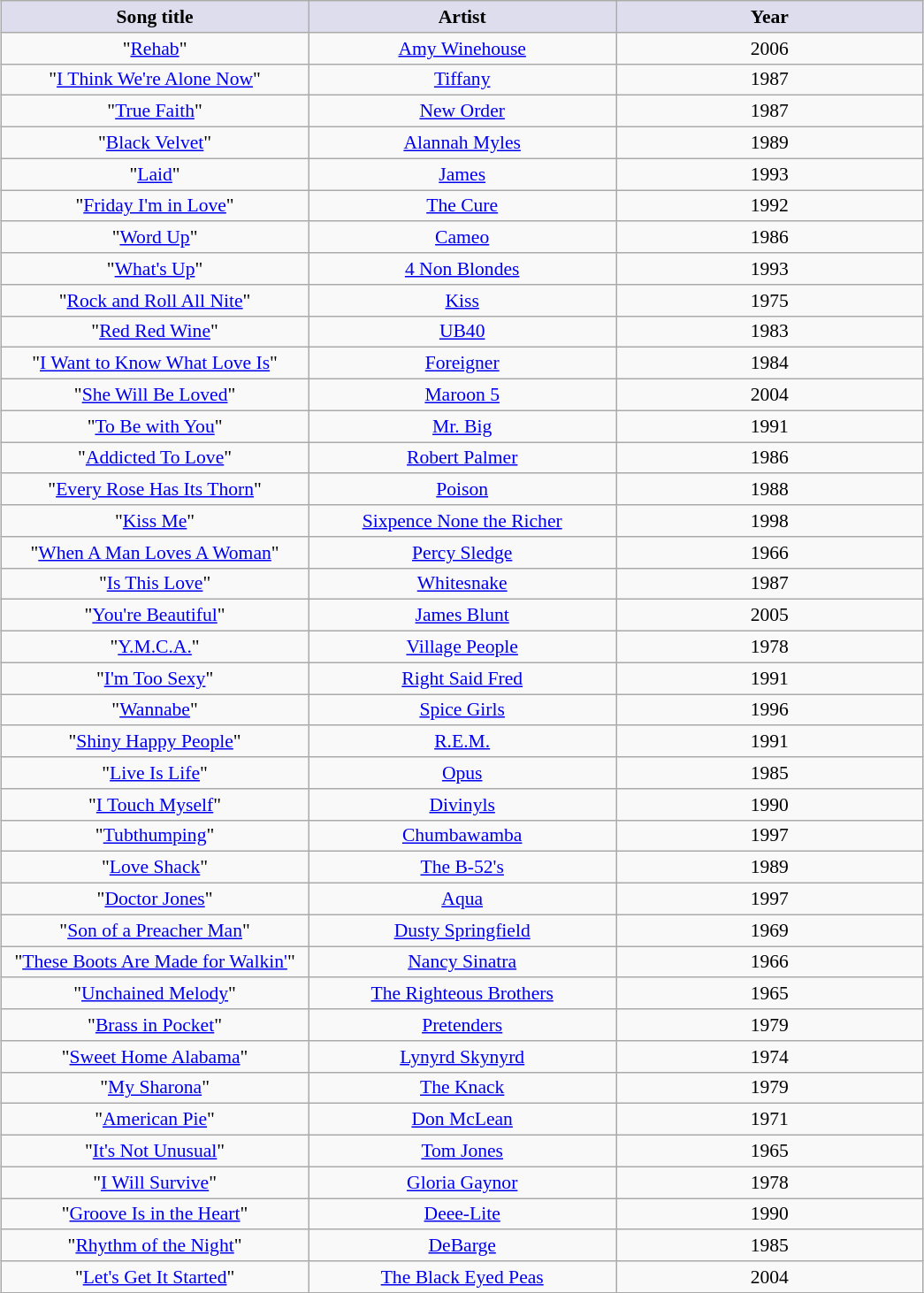<table class="wikitable sortable" style="font-size:90%; text-align:center; margin: 5px;">
<tr>
<th style="background:#dde; width:225px;">Song title</th>
<th style="background:#dde; width:225px;">Artist</th>
<th style="background:#dde; width:225px;">Year</th>
</tr>
<tr>
<td>"<a href='#'>Rehab</a>"</td>
<td><a href='#'>Amy Winehouse</a></td>
<td>2006</td>
</tr>
<tr>
<td>"<a href='#'>I Think We're Alone Now</a>"</td>
<td><a href='#'>Tiffany</a></td>
<td>1987</td>
</tr>
<tr>
<td>"<a href='#'>True Faith</a>"</td>
<td><a href='#'>New Order</a></td>
<td>1987</td>
</tr>
<tr>
<td>"<a href='#'>Black Velvet</a>"</td>
<td><a href='#'>Alannah Myles</a></td>
<td>1989</td>
</tr>
<tr>
<td>"<a href='#'>Laid</a>"</td>
<td><a href='#'>James</a></td>
<td>1993</td>
</tr>
<tr>
<td>"<a href='#'>Friday I'm in Love</a>"</td>
<td><a href='#'>The Cure</a></td>
<td>1992</td>
</tr>
<tr>
<td>"<a href='#'>Word Up</a>"</td>
<td><a href='#'>Cameo</a></td>
<td>1986</td>
</tr>
<tr>
<td>"<a href='#'>What's Up</a>"</td>
<td><a href='#'>4 Non Blondes</a></td>
<td>1993</td>
</tr>
<tr>
<td>"<a href='#'>Rock and Roll All Nite</a>"</td>
<td><a href='#'>Kiss</a></td>
<td>1975</td>
</tr>
<tr>
<td>"<a href='#'>Red Red Wine</a>"</td>
<td><a href='#'>UB40</a></td>
<td>1983</td>
</tr>
<tr>
<td>"<a href='#'>I Want to Know What Love Is</a>"</td>
<td><a href='#'>Foreigner</a></td>
<td>1984</td>
</tr>
<tr>
<td>"<a href='#'>She Will Be Loved</a>"</td>
<td><a href='#'>Maroon 5</a></td>
<td>2004</td>
</tr>
<tr>
<td>"<a href='#'>To Be with You</a>"</td>
<td><a href='#'>Mr. Big</a></td>
<td>1991</td>
</tr>
<tr>
<td>"<a href='#'>Addicted To Love</a>"</td>
<td><a href='#'>Robert Palmer</a></td>
<td>1986</td>
</tr>
<tr>
<td>"<a href='#'>Every Rose Has Its Thorn</a>"</td>
<td><a href='#'>Poison</a></td>
<td>1988</td>
</tr>
<tr>
<td>"<a href='#'>Kiss Me</a>"</td>
<td><a href='#'>Sixpence None the Richer</a></td>
<td>1998</td>
</tr>
<tr>
<td>"<a href='#'>When A Man Loves A Woman</a>"</td>
<td><a href='#'>Percy Sledge</a></td>
<td>1966</td>
</tr>
<tr>
<td>"<a href='#'>Is This Love</a>"</td>
<td><a href='#'>Whitesnake</a></td>
<td>1987</td>
</tr>
<tr>
<td>"<a href='#'>You're Beautiful</a>"</td>
<td><a href='#'>James Blunt</a></td>
<td>2005</td>
</tr>
<tr>
<td>"<a href='#'>Y.M.C.A.</a>"</td>
<td><a href='#'>Village People</a></td>
<td>1978</td>
</tr>
<tr>
<td>"<a href='#'>I'm Too Sexy</a>"</td>
<td><a href='#'>Right Said Fred</a></td>
<td>1991</td>
</tr>
<tr>
<td>"<a href='#'>Wannabe</a>"</td>
<td><a href='#'>Spice Girls</a></td>
<td>1996</td>
</tr>
<tr>
<td>"<a href='#'>Shiny Happy People</a>"</td>
<td><a href='#'>R.E.M.</a></td>
<td>1991</td>
</tr>
<tr>
<td>"<a href='#'>Live Is Life</a>"</td>
<td><a href='#'>Opus</a></td>
<td>1985</td>
</tr>
<tr>
<td>"<a href='#'>I Touch Myself</a>"</td>
<td><a href='#'>Divinyls</a></td>
<td>1990</td>
</tr>
<tr>
<td>"<a href='#'>Tubthumping</a>"</td>
<td><a href='#'>Chumbawamba</a></td>
<td>1997</td>
</tr>
<tr>
<td>"<a href='#'>Love Shack</a>"</td>
<td><a href='#'>The B-52's</a></td>
<td>1989</td>
</tr>
<tr>
<td>"<a href='#'>Doctor Jones</a>"</td>
<td><a href='#'>Aqua</a></td>
<td>1997</td>
</tr>
<tr>
<td>"<a href='#'>Son of a Preacher Man</a>"</td>
<td><a href='#'>Dusty Springfield</a></td>
<td>1969</td>
</tr>
<tr>
<td>"<a href='#'>These Boots Are Made for Walkin'</a>"</td>
<td><a href='#'>Nancy Sinatra</a></td>
<td>1966</td>
</tr>
<tr>
<td>"<a href='#'>Unchained Melody</a>"</td>
<td><a href='#'>The Righteous Brothers</a></td>
<td>1965</td>
</tr>
<tr>
<td>"<a href='#'>Brass in Pocket</a>"</td>
<td><a href='#'>Pretenders</a></td>
<td>1979</td>
</tr>
<tr>
<td>"<a href='#'>Sweet Home Alabama</a>"</td>
<td><a href='#'>Lynyrd Skynyrd</a></td>
<td>1974</td>
</tr>
<tr>
<td>"<a href='#'>My Sharona</a>"</td>
<td><a href='#'>The Knack</a></td>
<td>1979</td>
</tr>
<tr>
<td>"<a href='#'>American Pie</a>"</td>
<td><a href='#'>Don McLean</a></td>
<td>1971</td>
</tr>
<tr>
<td>"<a href='#'>It's Not Unusual</a>"</td>
<td><a href='#'>Tom Jones</a></td>
<td>1965</td>
</tr>
<tr>
<td>"<a href='#'>I Will Survive</a>"</td>
<td><a href='#'>Gloria Gaynor</a></td>
<td>1978</td>
</tr>
<tr>
<td>"<a href='#'>Groove Is in the Heart</a>"</td>
<td><a href='#'>Deee-Lite</a></td>
<td>1990</td>
</tr>
<tr>
<td>"<a href='#'>Rhythm of the Night</a>"</td>
<td><a href='#'>DeBarge</a></td>
<td>1985</td>
</tr>
<tr>
<td>"<a href='#'>Let's Get It Started</a>"</td>
<td><a href='#'>The Black Eyed Peas</a></td>
<td>2004</td>
</tr>
<tr>
</tr>
</table>
